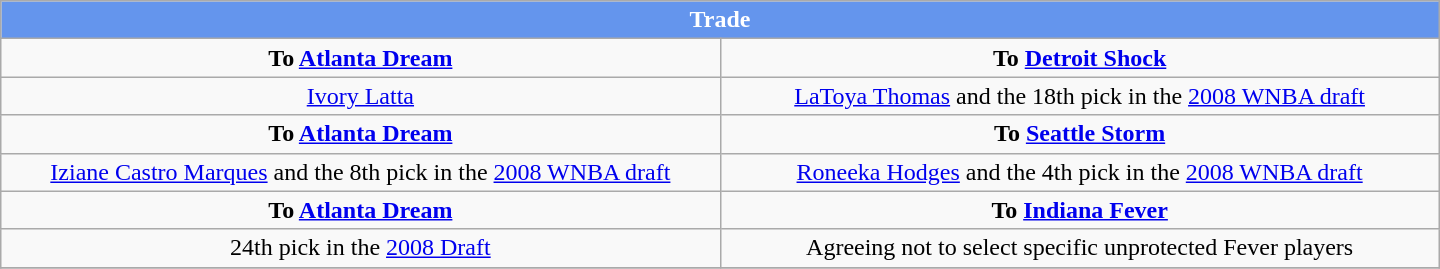<table class="wikitable" style="text-align:center; width:60em">
<tr>
<th style="background:#6495ED;color:white;" colspan=2>Trade</th>
</tr>
<tr>
<td width=400><strong>To <a href='#'>Atlanta Dream</a></strong></td>
<td width=400><strong>To <a href='#'>Detroit Shock</a></strong></td>
</tr>
<tr>
<td><a href='#'>Ivory Latta</a></td>
<td><a href='#'>LaToya Thomas</a> and the 18th pick in the <a href='#'>2008 WNBA draft</a></td>
</tr>
<tr>
<td><strong>To <a href='#'>Atlanta Dream</a></strong></td>
<td><strong>To <a href='#'>Seattle Storm</a></strong></td>
</tr>
<tr>
<td><a href='#'>Iziane Castro Marques</a> and the 8th pick in the <a href='#'>2008 WNBA draft</a></td>
<td><a href='#'>Roneeka Hodges</a> and the 4th pick in the <a href='#'>2008 WNBA draft</a></td>
</tr>
<tr>
<td><strong>To <a href='#'>Atlanta Dream</a></strong></td>
<td><strong>To <a href='#'>Indiana Fever</a></strong></td>
</tr>
<tr>
<td>24th pick in the <a href='#'>2008 Draft</a></td>
<td>Agreeing not to select specific unprotected Fever players</td>
</tr>
<tr>
</tr>
</table>
